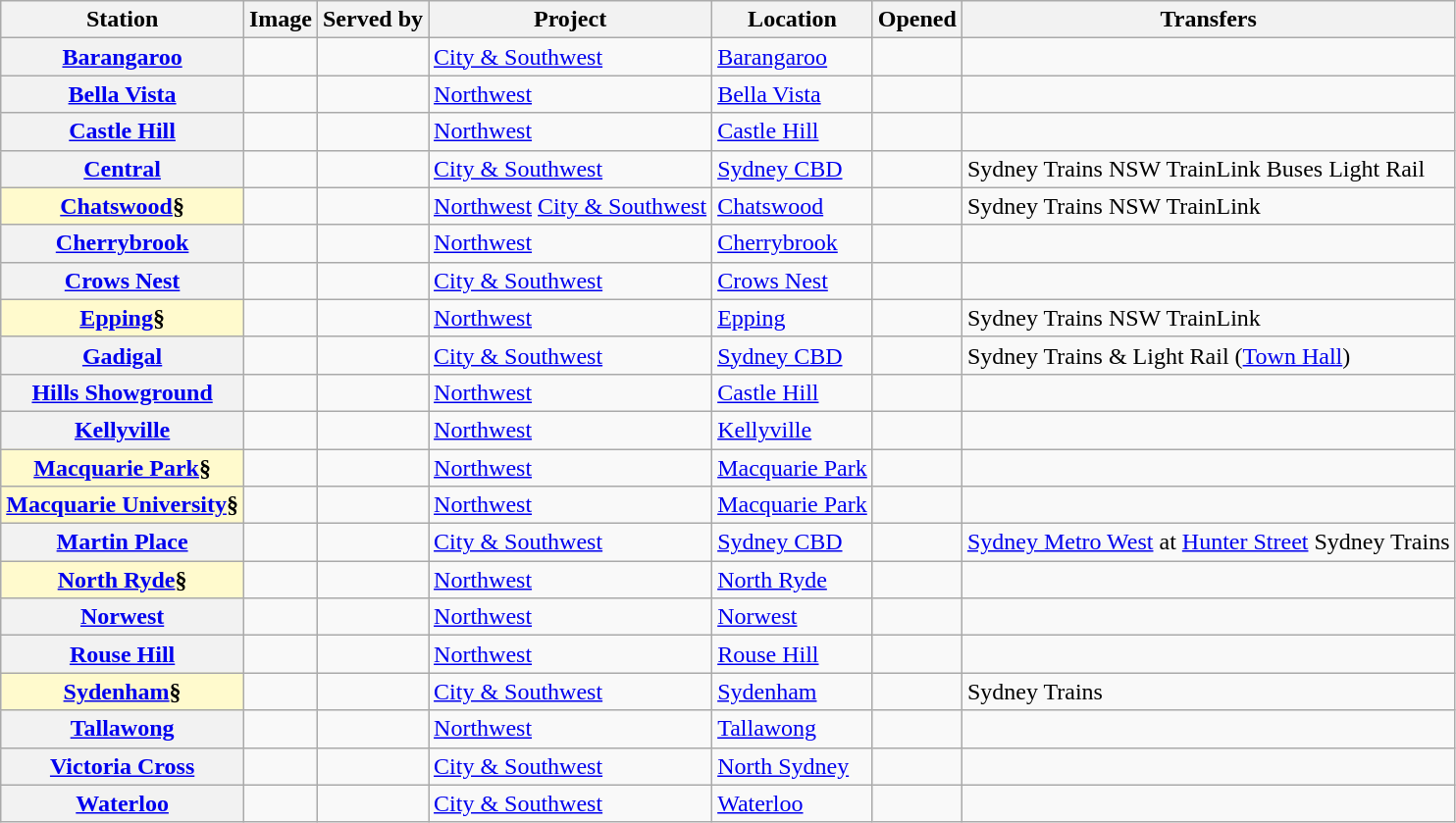<table class="wikitable sortable" style="font-size: 100%">
<tr>
<th scope=col>Station</th>
<th scope=col class="unsortable">Image</th>
<th scope=col>Served by</th>
<th scope=col>Project</th>
<th scope=col>Location</th>
<th scope=col>Opened</th>
<th scope=col>Transfers</th>
</tr>
<tr>
<th scope=row><a href='#'>Barangaroo</a></th>
<td></td>
<td></td>
<td><a href='#'>City & Southwest</a></td>
<td><a href='#'>Barangaroo</a></td>
<td></td>
<td></td>
</tr>
<tr>
<th scope=row><a href='#'>Bella Vista</a></th>
<td></td>
<td></td>
<td><a href='#'>Northwest</a></td>
<td><a href='#'>Bella Vista</a></td>
<td></td>
<td></td>
</tr>
<tr>
<th scope=row><a href='#'>Castle Hill</a></th>
<td></td>
<td></td>
<td><a href='#'>Northwest</a></td>
<td><a href='#'>Castle Hill</a></td>
<td></td>
<td></td>
</tr>
<tr>
<th scope=row><a href='#'>Central</a></th>
<td></td>
<td></td>
<td><a href='#'>City & Southwest</a></td>
<td><a href='#'>Sydney CBD</a></td>
<td></td>
<td> Sydney Trains   NSW TrainLink   Buses  Light Rail</td>
</tr>
<tr>
<th scope="row" style="background-color:#FFFACD"><a href='#'>Chatswood</a>§</th>
<td></td>
<td></td>
<td><a href='#'>Northwest</a>  <a href='#'>City & Southwest</a></td>
<td><a href='#'>Chatswood</a></td>
<td></td>
<td> Sydney Trains   NSW TrainLink</td>
</tr>
<tr>
<th scope=row><a href='#'>Cherrybrook</a></th>
<td></td>
<td></td>
<td><a href='#'>Northwest</a></td>
<td><a href='#'>Cherrybrook</a></td>
<td></td>
<td></td>
</tr>
<tr>
<th scope=row><a href='#'>Crows Nest</a></th>
<td></td>
<td></td>
<td><a href='#'>City & Southwest</a></td>
<td><a href='#'>Crows Nest</a></td>
<td></td>
<td></td>
</tr>
<tr>
<th scope="row" style="background-color:#FFFACD"><a href='#'>Epping</a>§</th>
<td></td>
<td></td>
<td><a href='#'>Northwest</a></td>
<td><a href='#'>Epping</a></td>
<td></td>
<td> Sydney Trains   NSW TrainLink</td>
</tr>
<tr>
<th scope=row><a href='#'>Gadigal</a></th>
<td></td>
<td></td>
<td><a href='#'>City & Southwest</a></td>
<td><a href='#'>Sydney CBD</a></td>
<td></td>
<td> Sydney Trains &  Light Rail (<a href='#'>Town Hall</a>)</td>
</tr>
<tr>
<th scope=row><a href='#'>Hills Showground</a></th>
<td></td>
<td></td>
<td><a href='#'>Northwest</a></td>
<td><a href='#'>Castle Hill</a></td>
<td></td>
<td></td>
</tr>
<tr>
<th scope=row><a href='#'>Kellyville</a></th>
<td></td>
<td></td>
<td><a href='#'>Northwest</a></td>
<td><a href='#'>Kellyville</a></td>
<td></td>
<td></td>
</tr>
<tr>
<th scope="row" style="background-color:#FFFACD"><a href='#'>Macquarie Park</a>§</th>
<td></td>
<td></td>
<td><a href='#'>Northwest</a></td>
<td><a href='#'>Macquarie Park</a></td>
<td></td>
<td></td>
</tr>
<tr>
<th scope="row" style="background-color:#FFFACD"><a href='#'>Macquarie University</a>§</th>
<td></td>
<td></td>
<td><a href='#'>Northwest</a></td>
<td><a href='#'>Macquarie Park</a></td>
<td></td>
<td></td>
</tr>
<tr>
<th scope=row><a href='#'>Martin Place</a></th>
<td></td>
<td></td>
<td><a href='#'>City & Southwest</a></td>
<td><a href='#'>Sydney CBD</a></td>
<td></td>
<td> <a href='#'>Sydney Metro West</a> at <a href='#'>Hunter Street</a>   Sydney Trains</td>
</tr>
<tr>
<th scope="row" style="background-color:#FFFACD"><a href='#'>North Ryde</a>§</th>
<td></td>
<td></td>
<td><a href='#'>Northwest</a></td>
<td><a href='#'>North Ryde</a></td>
<td></td>
<td></td>
</tr>
<tr>
<th scope=row><a href='#'>Norwest</a></th>
<td></td>
<td></td>
<td><a href='#'>Northwest</a></td>
<td><a href='#'>Norwest</a></td>
<td></td>
<td></td>
</tr>
<tr>
<th scope=row><a href='#'>Rouse Hill</a></th>
<td></td>
<td></td>
<td><a href='#'>Northwest</a></td>
<td><a href='#'>Rouse Hill</a></td>
<td></td>
<td></td>
</tr>
<tr>
<th scope="row" style="background-color:#FFFACD"><a href='#'>Sydenham</a>§</th>
<td></td>
<td></td>
<td><a href='#'>City & Southwest</a></td>
<td><a href='#'>Sydenham</a></td>
<td></td>
<td> Sydney Trains</td>
</tr>
<tr>
<th scope=row><a href='#'>Tallawong</a></th>
<td></td>
<td></td>
<td><a href='#'>Northwest</a></td>
<td><a href='#'>Tallawong</a></td>
<td></td>
<td></td>
</tr>
<tr>
<th scope=row><a href='#'>Victoria Cross</a></th>
<td></td>
<td></td>
<td><a href='#'>City & Southwest</a></td>
<td><a href='#'>North Sydney</a></td>
<td></td>
<td></td>
</tr>
<tr>
<th scope=row><a href='#'>Waterloo</a></th>
<td></td>
<td></td>
<td><a href='#'>City & Southwest</a></td>
<td><a href='#'>Waterloo</a></td>
<td></td>
<td></td>
</tr>
</table>
